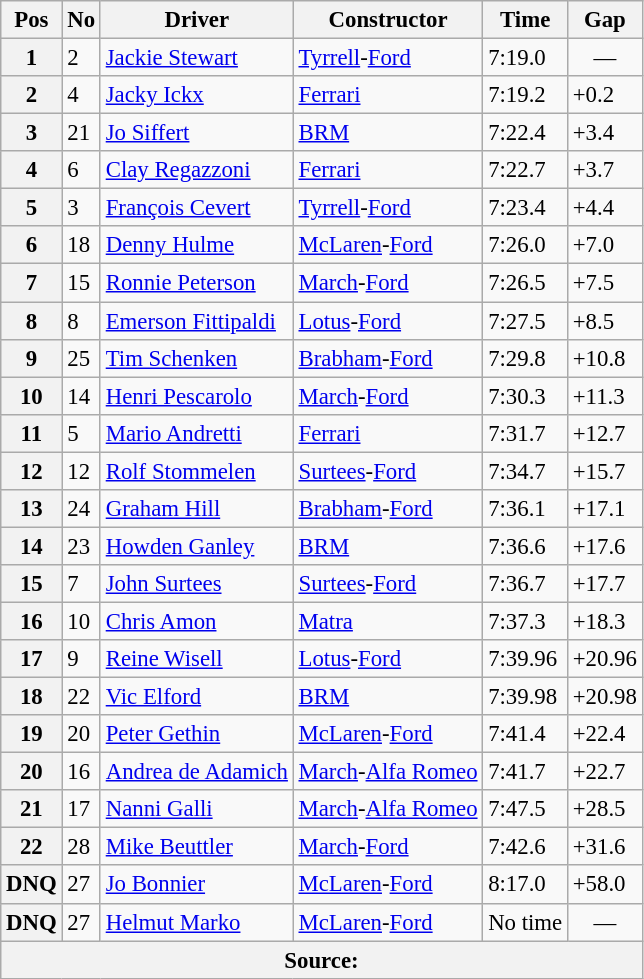<table class="wikitable sortable" style="font-size: 95%">
<tr>
<th>Pos</th>
<th>No</th>
<th>Driver</th>
<th>Constructor</th>
<th>Time</th>
<th>Gap</th>
</tr>
<tr>
<th>1</th>
<td>2</td>
<td> <a href='#'>Jackie Stewart</a></td>
<td><a href='#'>Tyrrell</a>-<a href='#'>Ford</a></td>
<td>7:19.0</td>
<td align="center">—</td>
</tr>
<tr>
<th>2</th>
<td>4</td>
<td> <a href='#'>Jacky Ickx</a></td>
<td><a href='#'>Ferrari</a></td>
<td>7:19.2</td>
<td>+0.2</td>
</tr>
<tr>
<th>3</th>
<td>21</td>
<td> <a href='#'>Jo Siffert</a></td>
<td><a href='#'>BRM</a></td>
<td>7:22.4</td>
<td>+3.4</td>
</tr>
<tr>
<th>4</th>
<td>6</td>
<td> <a href='#'>Clay Regazzoni</a></td>
<td><a href='#'>Ferrari</a></td>
<td>7:22.7</td>
<td>+3.7</td>
</tr>
<tr>
<th>5</th>
<td>3</td>
<td> <a href='#'>François Cevert</a></td>
<td><a href='#'>Tyrrell</a>-<a href='#'>Ford</a></td>
<td>7:23.4</td>
<td>+4.4</td>
</tr>
<tr>
<th>6</th>
<td>18</td>
<td> <a href='#'>Denny Hulme</a></td>
<td><a href='#'>McLaren</a>-<a href='#'>Ford</a></td>
<td>7:26.0</td>
<td>+7.0</td>
</tr>
<tr>
<th>7</th>
<td>15</td>
<td> <a href='#'>Ronnie Peterson</a></td>
<td><a href='#'>March</a>-<a href='#'>Ford</a></td>
<td>7:26.5</td>
<td>+7.5</td>
</tr>
<tr>
<th>8</th>
<td>8</td>
<td> <a href='#'>Emerson Fittipaldi</a></td>
<td><a href='#'>Lotus</a>-<a href='#'>Ford</a></td>
<td>7:27.5</td>
<td>+8.5</td>
</tr>
<tr>
<th>9</th>
<td>25</td>
<td> <a href='#'>Tim Schenken</a></td>
<td><a href='#'>Brabham</a>-<a href='#'>Ford</a></td>
<td>7:29.8</td>
<td>+10.8</td>
</tr>
<tr>
<th>10</th>
<td>14</td>
<td> <a href='#'>Henri Pescarolo</a></td>
<td><a href='#'>March</a>-<a href='#'>Ford</a></td>
<td>7:30.3</td>
<td>+11.3</td>
</tr>
<tr>
<th>11</th>
<td>5</td>
<td> <a href='#'>Mario Andretti</a></td>
<td><a href='#'>Ferrari</a></td>
<td>7:31.7</td>
<td>+12.7</td>
</tr>
<tr>
<th>12</th>
<td>12</td>
<td> <a href='#'>Rolf Stommelen</a></td>
<td><a href='#'>Surtees</a>-<a href='#'>Ford</a></td>
<td>7:34.7</td>
<td>+15.7</td>
</tr>
<tr>
<th>13</th>
<td>24</td>
<td> <a href='#'>Graham Hill</a></td>
<td><a href='#'>Brabham</a>-<a href='#'>Ford</a></td>
<td>7:36.1</td>
<td>+17.1</td>
</tr>
<tr>
<th>14</th>
<td>23</td>
<td> <a href='#'>Howden Ganley</a></td>
<td><a href='#'>BRM</a></td>
<td>7:36.6</td>
<td>+17.6</td>
</tr>
<tr>
<th>15</th>
<td>7</td>
<td> <a href='#'>John Surtees</a></td>
<td><a href='#'>Surtees</a>-<a href='#'>Ford</a></td>
<td>7:36.7</td>
<td>+17.7</td>
</tr>
<tr>
<th>16</th>
<td>10</td>
<td> <a href='#'>Chris Amon</a></td>
<td><a href='#'>Matra</a></td>
<td>7:37.3</td>
<td>+18.3</td>
</tr>
<tr>
<th>17</th>
<td>9</td>
<td> <a href='#'>Reine Wisell</a></td>
<td><a href='#'>Lotus</a>-<a href='#'>Ford</a></td>
<td>7:39.96</td>
<td>+20.96</td>
</tr>
<tr>
<th>18</th>
<td>22</td>
<td> <a href='#'>Vic Elford</a></td>
<td><a href='#'>BRM</a></td>
<td>7:39.98</td>
<td>+20.98</td>
</tr>
<tr>
<th>19</th>
<td>20</td>
<td> <a href='#'>Peter Gethin</a></td>
<td><a href='#'>McLaren</a>-<a href='#'>Ford</a></td>
<td>7:41.4</td>
<td>+22.4</td>
</tr>
<tr>
<th>20</th>
<td>16</td>
<td> <a href='#'>Andrea de Adamich</a></td>
<td><a href='#'>March</a>-<a href='#'>Alfa Romeo</a></td>
<td>7:41.7</td>
<td>+22.7</td>
</tr>
<tr>
<th>21</th>
<td>17</td>
<td> <a href='#'>Nanni Galli</a></td>
<td><a href='#'>March</a>-<a href='#'>Alfa Romeo</a></td>
<td>7:47.5</td>
<td>+28.5</td>
</tr>
<tr>
<th>22</th>
<td>28</td>
<td> <a href='#'>Mike Beuttler</a></td>
<td><a href='#'>March</a>-<a href='#'>Ford</a></td>
<td>7:42.6</td>
<td>+31.6</td>
</tr>
<tr>
<th>DNQ</th>
<td>27</td>
<td> <a href='#'>Jo Bonnier</a></td>
<td><a href='#'>McLaren</a>-<a href='#'>Ford</a></td>
<td>8:17.0</td>
<td>+58.0</td>
</tr>
<tr>
<th>DNQ</th>
<td>27</td>
<td> <a href='#'>Helmut Marko</a></td>
<td><a href='#'>McLaren</a>-<a href='#'>Ford</a></td>
<td>No time</td>
<td align="center">—</td>
</tr>
<tr>
<th colspan=6>Source:</th>
</tr>
</table>
